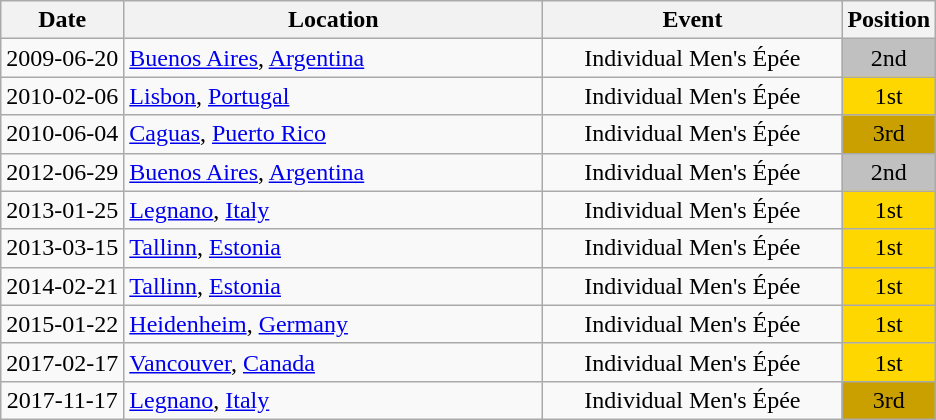<table class="wikitable" style="text-align:center;">
<tr>
<th>Date</th>
<th style="width:17em">Location</th>
<th style="width:12em">Event</th>
<th>Position</th>
</tr>
<tr>
<td>2009-06-20</td>
<td rowspan="1" align="left"> <a href='#'>Buenos Aires</a>, <a href='#'>Argentina</a></td>
<td>Individual Men's Épée</td>
<td bgcolor="silver">2nd</td>
</tr>
<tr>
<td>2010-02-06</td>
<td rowspan="1" align="left"> <a href='#'>Lisbon</a>, <a href='#'>Portugal</a></td>
<td>Individual Men's Épée</td>
<td bgcolor="gold">1st</td>
</tr>
<tr>
<td rowspan="1">2010-06-04</td>
<td rowspan="1" align="left"> <a href='#'>Caguas</a>, <a href='#'>Puerto Rico</a></td>
<td>Individual Men's Épée</td>
<td bgcolor="caramel">3rd</td>
</tr>
<tr>
<td rowspan="1">2012-06-29</td>
<td rowspan="1" align="left"> <a href='#'>Buenos Aires</a>, <a href='#'>Argentina</a></td>
<td>Individual Men's Épée</td>
<td bgcolor="silver">2nd</td>
</tr>
<tr>
<td>2013-01-25</td>
<td rowspan="1" align="left"> <a href='#'>Legnano</a>, <a href='#'>Italy</a></td>
<td>Individual Men's Épée</td>
<td bgcolor="gold">1st</td>
</tr>
<tr>
<td>2013-03-15</td>
<td rowspan="1" align="left"> <a href='#'>Tallinn</a>, <a href='#'>Estonia</a></td>
<td>Individual Men's Épée</td>
<td bgcolor="gold">1st</td>
</tr>
<tr>
<td>2014-02-21</td>
<td rowspan="1" align="left"> <a href='#'>Tallinn</a>, <a href='#'>Estonia</a></td>
<td>Individual Men's Épée</td>
<td bgcolor="gold">1st</td>
</tr>
<tr>
<td>2015-01-22</td>
<td rowspan="1" align="left"> <a href='#'>Heidenheim</a>, <a href='#'>Germany</a></td>
<td>Individual Men's Épée</td>
<td bgcolor="gold">1st</td>
</tr>
<tr>
<td>2017-02-17</td>
<td rowspan="1" align="left"> <a href='#'>Vancouver</a>, <a href='#'>Canada</a></td>
<td>Individual Men's Épée</td>
<td bgcolor="gold">1st</td>
</tr>
<tr>
<td>2017-11-17</td>
<td rowspan="1" align="left"> <a href='#'>Legnano</a>, <a href='#'>Italy</a></td>
<td>Individual Men's Épée</td>
<td bgcolor="caramel">3rd</td>
</tr>
</table>
